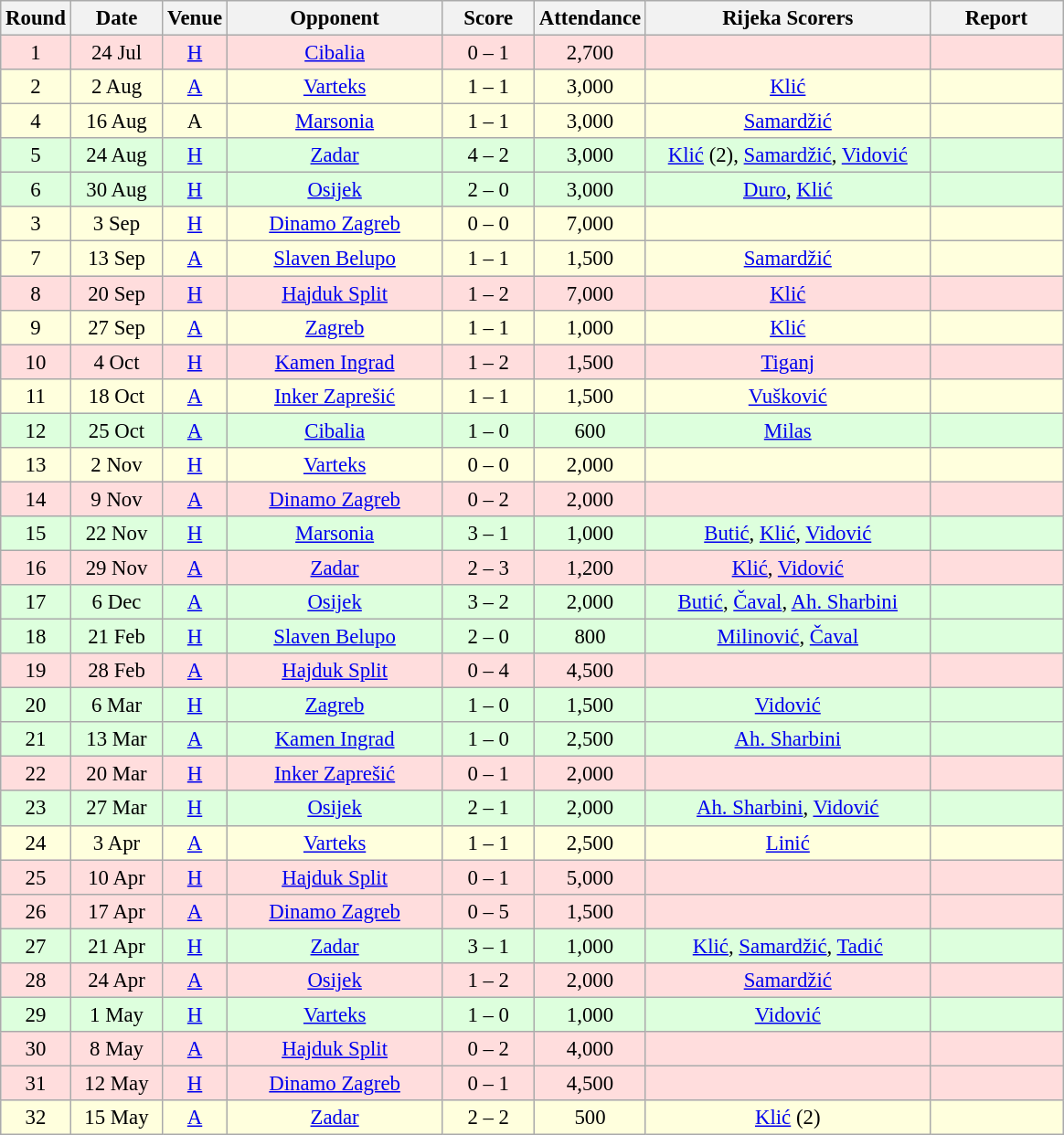<table class="wikitable sortable" style="text-align: center; font-size:95%;">
<tr>
<th width="30">Round</th>
<th width="60">Date</th>
<th width="20">Venue</th>
<th width="150">Opponent</th>
<th width="60">Score</th>
<th width="40">Attendance</th>
<th width="200">Rijeka Scorers</th>
<th width="90" class="unsortable">Report</th>
</tr>
<tr bgcolor="#ffdddd">
<td>1</td>
<td>24 Jul</td>
<td><a href='#'>H</a></td>
<td><a href='#'>Cibalia</a></td>
<td>0 – 1</td>
<td>2,700</td>
<td></td>
<td></td>
</tr>
<tr bgcolor="#ffffdd">
<td>2</td>
<td>2 Aug</td>
<td><a href='#'>A</a></td>
<td><a href='#'>Varteks</a></td>
<td>1 – 1</td>
<td>3,000</td>
<td><a href='#'>Klić</a></td>
<td></td>
</tr>
<tr bgcolor="#ffffdd">
<td>4</td>
<td>16 Aug</td>
<td>A</td>
<td><a href='#'>Marsonia</a></td>
<td>1 – 1</td>
<td>3,000</td>
<td><a href='#'>Samardžić</a></td>
<td></td>
</tr>
<tr bgcolor="#ddffdd">
<td>5</td>
<td>24 Aug</td>
<td><a href='#'>H</a></td>
<td><a href='#'>Zadar</a></td>
<td>4 – 2</td>
<td>3,000</td>
<td><a href='#'>Klić</a> (2), <a href='#'>Samardžić</a>, <a href='#'>Vidović</a></td>
<td></td>
</tr>
<tr bgcolor="#ddffdd">
<td>6</td>
<td>30 Aug</td>
<td><a href='#'>H</a></td>
<td><a href='#'>Osijek</a></td>
<td>2 – 0</td>
<td>3,000</td>
<td><a href='#'>Duro</a>, <a href='#'>Klić</a></td>
<td></td>
</tr>
<tr bgcolor="#ffffdd">
<td>3</td>
<td>3 Sep</td>
<td><a href='#'>H</a></td>
<td><a href='#'>Dinamo Zagreb</a></td>
<td>0 – 0</td>
<td>7,000</td>
<td></td>
<td></td>
</tr>
<tr bgcolor="#ffffdd">
<td>7</td>
<td>13 Sep</td>
<td><a href='#'>A</a></td>
<td><a href='#'>Slaven Belupo</a></td>
<td>1 – 1</td>
<td>1,500</td>
<td><a href='#'>Samardžić</a></td>
<td></td>
</tr>
<tr bgcolor="#ffdddd">
<td>8</td>
<td>20 Sep</td>
<td><a href='#'>H</a></td>
<td><a href='#'>Hajduk Split</a></td>
<td>1 – 2</td>
<td>7,000</td>
<td><a href='#'>Klić</a></td>
<td></td>
</tr>
<tr bgcolor="#ffffdd">
<td>9</td>
<td>27 Sep</td>
<td><a href='#'>A</a></td>
<td><a href='#'>Zagreb</a></td>
<td>1 – 1</td>
<td>1,000</td>
<td><a href='#'>Klić</a></td>
<td></td>
</tr>
<tr bgcolor="#ffdddd">
<td>10</td>
<td>4 Oct</td>
<td><a href='#'>H</a></td>
<td><a href='#'>Kamen Ingrad</a></td>
<td>1 – 2</td>
<td>1,500</td>
<td><a href='#'>Tiganj</a></td>
<td></td>
</tr>
<tr bgcolor="#ffffdd">
<td>11</td>
<td>18 Oct</td>
<td><a href='#'>A</a></td>
<td><a href='#'>Inker Zaprešić</a></td>
<td>1 – 1</td>
<td>1,500</td>
<td><a href='#'>Vušković</a></td>
<td></td>
</tr>
<tr bgcolor="#ddffdd">
<td>12</td>
<td>25 Oct</td>
<td><a href='#'>A</a></td>
<td><a href='#'>Cibalia</a></td>
<td>1 – 0</td>
<td>600</td>
<td><a href='#'>Milas</a></td>
<td></td>
</tr>
<tr bgcolor="#ffffdd">
<td>13</td>
<td>2 Nov</td>
<td><a href='#'>H</a></td>
<td><a href='#'>Varteks</a></td>
<td>0 – 0</td>
<td>2,000</td>
<td></td>
<td></td>
</tr>
<tr bgcolor="#ffdddd">
<td>14</td>
<td>9 Nov</td>
<td><a href='#'>A</a></td>
<td><a href='#'>Dinamo Zagreb</a></td>
<td>0 – 2</td>
<td>2,000</td>
<td></td>
<td></td>
</tr>
<tr bgcolor="#ddffdd">
<td>15</td>
<td>22 Nov</td>
<td><a href='#'>H</a></td>
<td><a href='#'>Marsonia</a></td>
<td>3 – 1</td>
<td>1,000</td>
<td><a href='#'>Butić</a>, <a href='#'>Klić</a>, <a href='#'>Vidović</a></td>
<td></td>
</tr>
<tr bgcolor="#ffdddd">
<td>16</td>
<td>29 Nov</td>
<td><a href='#'>A</a></td>
<td><a href='#'>Zadar</a></td>
<td>2 – 3</td>
<td>1,200</td>
<td><a href='#'>Klić</a>, <a href='#'>Vidović</a></td>
<td></td>
</tr>
<tr bgcolor="#ddffdd">
<td>17</td>
<td>6 Dec</td>
<td><a href='#'>A</a></td>
<td><a href='#'>Osijek</a></td>
<td>3 – 2</td>
<td>2,000</td>
<td><a href='#'>Butić</a>, <a href='#'>Čaval</a>, <a href='#'>Ah. Sharbini</a></td>
<td></td>
</tr>
<tr bgcolor="#ddffdd">
<td>18</td>
<td>21 Feb</td>
<td><a href='#'>H</a></td>
<td><a href='#'>Slaven Belupo</a></td>
<td>2 – 0</td>
<td>800</td>
<td><a href='#'>Milinović</a>, <a href='#'>Čaval</a></td>
<td></td>
</tr>
<tr bgcolor="#ffdddd">
<td>19</td>
<td>28 Feb</td>
<td><a href='#'>A</a></td>
<td><a href='#'>Hajduk Split</a></td>
<td>0 – 4</td>
<td>4,500</td>
<td></td>
<td></td>
</tr>
<tr bgcolor="#ddffdd">
<td>20</td>
<td>6 Mar</td>
<td><a href='#'>H</a></td>
<td><a href='#'>Zagreb</a></td>
<td>1 – 0</td>
<td>1,500</td>
<td><a href='#'>Vidović</a></td>
<td></td>
</tr>
<tr bgcolor="#ddffdd">
<td>21</td>
<td>13 Mar</td>
<td><a href='#'>A</a></td>
<td><a href='#'>Kamen Ingrad</a></td>
<td>1 – 0</td>
<td>2,500</td>
<td><a href='#'>Ah. Sharbini</a></td>
<td></td>
</tr>
<tr bgcolor="#ffdddd">
<td>22</td>
<td>20 Mar</td>
<td><a href='#'>H</a></td>
<td><a href='#'>Inker Zaprešić</a></td>
<td>0 – 1</td>
<td>2,000</td>
<td></td>
<td></td>
</tr>
<tr bgcolor="#ddffdd">
<td>23</td>
<td>27 Mar</td>
<td><a href='#'>H</a></td>
<td><a href='#'>Osijek</a></td>
<td>2 – 1</td>
<td>2,000</td>
<td><a href='#'>Ah. Sharbini</a>, <a href='#'>Vidović</a></td>
<td></td>
</tr>
<tr bgcolor="#ffffdd">
<td>24</td>
<td>3 Apr</td>
<td><a href='#'>A</a></td>
<td><a href='#'>Varteks</a></td>
<td>1 – 1</td>
<td>2,500</td>
<td><a href='#'>Linić</a></td>
<td></td>
</tr>
<tr bgcolor="#ffdddd">
<td>25</td>
<td>10 Apr</td>
<td><a href='#'>H</a></td>
<td><a href='#'>Hajduk Split</a></td>
<td>0 – 1</td>
<td>5,000</td>
<td></td>
<td></td>
</tr>
<tr bgcolor="#ffdddd">
<td>26</td>
<td>17 Apr</td>
<td><a href='#'>A</a></td>
<td><a href='#'>Dinamo Zagreb</a></td>
<td>0 – 5</td>
<td>1,500</td>
<td></td>
<td></td>
</tr>
<tr bgcolor="#ddffdd">
<td>27</td>
<td>21 Apr</td>
<td><a href='#'>H</a></td>
<td><a href='#'>Zadar</a></td>
<td>3 – 1</td>
<td>1,000</td>
<td><a href='#'>Klić</a>, <a href='#'>Samardžić</a>, <a href='#'>Tadić</a></td>
<td></td>
</tr>
<tr bgcolor="#ffdddd">
<td>28</td>
<td>24 Apr</td>
<td><a href='#'>A</a></td>
<td><a href='#'>Osijek</a></td>
<td>1 – 2</td>
<td>2,000</td>
<td><a href='#'>Samardžić</a></td>
<td></td>
</tr>
<tr bgcolor="#ddffdd">
<td>29</td>
<td>1 May</td>
<td><a href='#'>H</a></td>
<td><a href='#'>Varteks</a></td>
<td>1 – 0</td>
<td>1,000</td>
<td><a href='#'>Vidović</a></td>
<td></td>
</tr>
<tr bgcolor="#ffdddd">
<td>30</td>
<td>8 May</td>
<td><a href='#'>A</a></td>
<td><a href='#'>Hajduk Split</a></td>
<td>0 – 2</td>
<td>4,000</td>
<td></td>
<td></td>
</tr>
<tr bgcolor="#ffdddd">
<td>31</td>
<td>12 May</td>
<td><a href='#'>H</a></td>
<td><a href='#'>Dinamo Zagreb</a></td>
<td>0 – 1</td>
<td>4,500</td>
<td></td>
<td></td>
</tr>
<tr bgcolor="#ffffdd">
<td>32</td>
<td>15 May</td>
<td><a href='#'>A</a></td>
<td><a href='#'>Zadar</a></td>
<td>2 – 2</td>
<td>500</td>
<td><a href='#'>Klić</a> (2)</td>
<td></td>
</tr>
</table>
